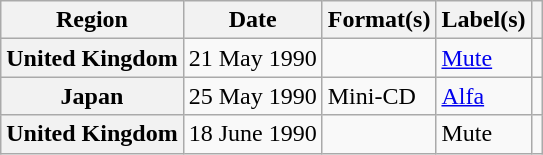<table class="wikitable plainrowheaders">
<tr>
<th scope="col">Region</th>
<th scope="col">Date</th>
<th scope="col">Format(s)</th>
<th scope="col">Label(s)</th>
<th scope="col"></th>
</tr>
<tr>
<th scope="row">United Kingdom</th>
<td>21 May 1990</td>
<td></td>
<td><a href='#'>Mute</a></td>
<td></td>
</tr>
<tr>
<th scope="row">Japan</th>
<td>25 May 1990</td>
<td>Mini-CD</td>
<td><a href='#'>Alfa</a></td>
<td></td>
</tr>
<tr>
<th scope="row">United Kingdom</th>
<td>18 June 1990</td>
<td></td>
<td>Mute</td>
<td></td>
</tr>
</table>
